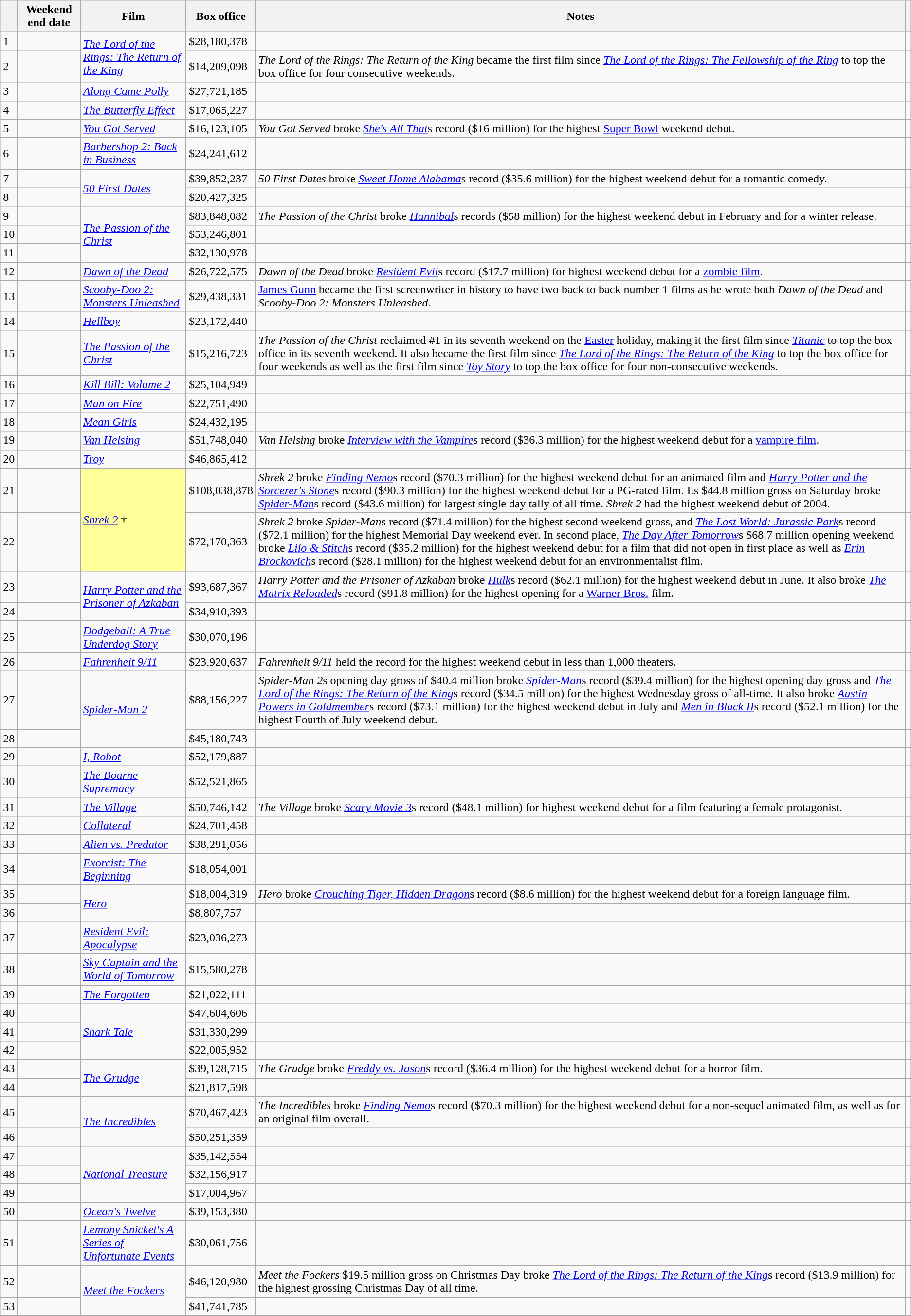<table class="wikitable sortable">
<tr>
<th></th>
<th>Weekend end date</th>
<th>Film</th>
<th>Box office</th>
<th>Notes</th>
<th class="unsortable"></th>
</tr>
<tr>
<td>1</td>
<td></td>
<td rowspan="2"><em><a href='#'>The Lord of the Rings: The Return of the King</a></em></td>
<td>$28,180,378</td>
<td></td>
<td></td>
</tr>
<tr>
<td>2</td>
<td></td>
<td>$14,209,098</td>
<td><em>The Lord of the Rings: The Return of the King</em> became the first film since <em><a href='#'>The Lord of the Rings: The Fellowship of the Ring</a></em> to top the box office for four consecutive weekends.</td>
<td></td>
</tr>
<tr>
<td>3</td>
<td></td>
<td><em><a href='#'>Along Came Polly</a></em></td>
<td>$27,721,185</td>
<td></td>
<td></td>
</tr>
<tr>
<td>4</td>
<td></td>
<td><em><a href='#'>The Butterfly Effect</a></em></td>
<td>$17,065,227</td>
<td></td>
<td></td>
</tr>
<tr>
<td>5</td>
<td></td>
<td><em><a href='#'>You Got Served</a></em></td>
<td>$16,123,105</td>
<td><em>You Got Served</em> broke <em><a href='#'>She's All That</a></em>s record ($16 million) for the highest <a href='#'>Super Bowl</a> weekend debut.</td>
<td></td>
</tr>
<tr>
<td>6</td>
<td></td>
<td><em><a href='#'>Barbershop 2: Back in Business</a></em></td>
<td>$24,241,612</td>
<td></td>
<td></td>
</tr>
<tr>
<td>7</td>
<td></td>
<td rowspan="2"><em><a href='#'>50 First Dates</a></em></td>
<td>$39,852,237</td>
<td><em>50 First Dates</em> broke <em><a href='#'>Sweet Home Alabama</a></em>s record ($35.6 million) for the highest weekend debut for a romantic comedy.</td>
<td></td>
</tr>
<tr>
<td>8</td>
<td></td>
<td>$20,427,325</td>
<td></td>
<td></td>
</tr>
<tr>
<td>9</td>
<td></td>
<td rowspan="3"><em><a href='#'>The Passion of the Christ</a></em></td>
<td>$83,848,082</td>
<td><em>The Passion of the Christ</em> broke <em><a href='#'>Hannibal</a></em>s records ($58 million) for the highest weekend debut in February and for a winter release.</td>
<td></td>
</tr>
<tr>
<td>10</td>
<td></td>
<td>$53,246,801</td>
<td></td>
<td></td>
</tr>
<tr>
<td>11</td>
<td></td>
<td>$32,130,978</td>
<td></td>
<td></td>
</tr>
<tr>
<td>12</td>
<td></td>
<td><em><a href='#'>Dawn of the Dead</a></em></td>
<td>$26,722,575</td>
<td><em>Dawn of the Dead</em> broke <em><a href='#'>Resident Evil</a></em>s record ($17.7 million) for highest weekend debut for a <a href='#'>zombie film</a>.</td>
<td></td>
</tr>
<tr>
<td>13</td>
<td></td>
<td><em><a href='#'>Scooby-Doo 2: Monsters Unleashed</a></em></td>
<td>$29,438,331</td>
<td><a href='#'>James Gunn</a> became the first screenwriter in history to have two back to back number 1 films as he wrote both <em>Dawn of the Dead</em> and <em>Scooby-Doo 2: Monsters Unleashed</em>.</td>
<td></td>
</tr>
<tr>
<td>14</td>
<td></td>
<td><em><a href='#'>Hellboy</a></em></td>
<td>$23,172,440</td>
<td></td>
<td></td>
</tr>
<tr>
<td>15</td>
<td></td>
<td><em><a href='#'>The Passion of the Christ</a></em></td>
<td>$15,216,723</td>
<td><em>The Passion of the Christ</em> reclaimed #1 in its seventh weekend on the <a href='#'>Easter</a> holiday, making it the first film since <em><a href='#'>Titanic</a></em> to top the box office in its seventh weekend. It also became the first film since <em><a href='#'>The Lord of the Rings: The Return of the King</a></em> to top the box office for four weekends as well as the first film since <em><a href='#'>Toy Story</a></em> to top the box office for four non-consecutive weekends.</td>
<td></td>
</tr>
<tr>
<td>16</td>
<td></td>
<td><em><a href='#'>Kill Bill: Volume 2</a></em></td>
<td>$25,104,949</td>
<td></td>
<td></td>
</tr>
<tr>
<td>17</td>
<td></td>
<td><em><a href='#'>Man on Fire</a></em></td>
<td>$22,751,490</td>
<td></td>
<td></td>
</tr>
<tr>
<td>18</td>
<td></td>
<td><em><a href='#'>Mean Girls</a></em></td>
<td>$24,432,195</td>
<td></td>
<td></td>
</tr>
<tr>
<td>19</td>
<td></td>
<td><em><a href='#'>Van Helsing</a></em></td>
<td>$51,748,040</td>
<td><em>Van Helsing</em> broke <em><a href='#'>Interview with the Vampire</a></em>s record ($36.3 million) for the highest weekend debut for a <a href='#'>vampire film</a>.</td>
<td></td>
</tr>
<tr>
<td>20</td>
<td></td>
<td><em><a href='#'>Troy</a></em></td>
<td>$46,865,412</td>
<td></td>
<td></td>
</tr>
<tr>
<td>21</td>
<td></td>
<td rowspan="2" style="background-color:#FFFF99"><em><a href='#'>Shrek 2</a></em> †</td>
<td>$108,038,878</td>
<td><em>Shrek 2</em> broke <em><a href='#'>Finding Nemo</a></em>s record ($70.3 million) for the highest weekend debut for an animated film and <em><a href='#'>Harry Potter and the Sorcerer's Stone</a></em>s record ($90.3 million) for the highest weekend debut for a PG-rated film. Its $44.8 million gross on Saturday broke <em><a href='#'>Spider-Man</a></em>s record ($43.6 million) for largest single day tally of all time. <em>Shrek 2</em> had the highest weekend debut of 2004.</td>
<td></td>
</tr>
<tr>
<td>22</td>
<td></td>
<td>$72,170,363</td>
<td><em>Shrek 2</em> broke <em>Spider-Man</em>s record ($71.4 million) for the highest second weekend gross, and <em><a href='#'>The Lost World: Jurassic Park</a></em>s record ($72.1 million) for the highest Memorial Day weekend ever. In second place, <em><a href='#'>The Day After Tomorrow</a></em>s $68.7 million opening weekend broke <em><a href='#'>Lilo & Stitch</a></em>s record ($35.2 million) for the highest weekend debut for a film that did not open in first place as well as <em><a href='#'>Erin Brockovich</a></em>s record ($28.1 million) for the highest weekend debut for an environmentalist film.</td>
<td></td>
</tr>
<tr>
<td>23</td>
<td></td>
<td rowspan="2"><em><a href='#'>Harry Potter and the Prisoner of Azkaban</a></em></td>
<td>$93,687,367</td>
<td><em>Harry Potter and the Prisoner of Azkaban</em> broke <em><a href='#'>Hulk</a></em>s record ($62.1 million) for the highest weekend debut in June. It also broke <em><a href='#'>The Matrix Reloaded</a></em>s record ($91.8 million) for the highest opening for a <a href='#'>Warner Bros.</a> film.</td>
<td></td>
</tr>
<tr>
<td>24</td>
<td></td>
<td>$34,910,393</td>
<td></td>
<td></td>
</tr>
<tr>
<td>25</td>
<td></td>
<td><em><a href='#'>Dodgeball: A True Underdog Story</a></em></td>
<td>$30,070,196</td>
<td></td>
<td></td>
</tr>
<tr>
<td>26</td>
<td></td>
<td><em><a href='#'>Fahrenheit 9/11</a></em></td>
<td>$23,920,637</td>
<td><em>Fahrenhelt 9/11</em> held the record for the highest weekend debut in less than 1,000 theaters.</td>
<td></td>
</tr>
<tr>
<td>27</td>
<td></td>
<td rowspan="2"><em><a href='#'>Spider-Man 2</a></em></td>
<td>$88,156,227</td>
<td><em>Spider-Man 2</em>s opening day gross of $40.4 million broke <em><a href='#'>Spider-Man</a></em>s record ($39.4 million) for the highest opening day gross and <em><a href='#'>The Lord of the Rings: The Return of the King</a></em>s record ($34.5 million) for the highest Wednesday gross of all-time. It also broke <em><a href='#'>Austin Powers in Goldmember</a></em>s record ($73.1 million) for the highest weekend debut in July and <em><a href='#'>Men in Black II</a></em>s record ($52.1 million) for the highest Fourth of July weekend debut.</td>
<td></td>
</tr>
<tr>
<td>28</td>
<td></td>
<td>$45,180,743</td>
<td></td>
<td></td>
</tr>
<tr>
<td>29</td>
<td></td>
<td><em><a href='#'>I, Robot</a></em></td>
<td>$52,179,887</td>
<td></td>
<td></td>
</tr>
<tr>
<td>30</td>
<td></td>
<td><em><a href='#'>The Bourne Supremacy</a></em></td>
<td>$52,521,865</td>
<td></td>
<td></td>
</tr>
<tr>
<td>31</td>
<td></td>
<td><em><a href='#'>The Village</a></em></td>
<td>$50,746,142</td>
<td><em>The Village</em> broke <em><a href='#'>Scary Movie 3</a></em>s record ($48.1 million) for highest weekend debut for a film featuring a female protagonist.</td>
<td></td>
</tr>
<tr>
<td>32</td>
<td></td>
<td><em><a href='#'>Collateral</a></em></td>
<td>$24,701,458</td>
<td></td>
<td></td>
</tr>
<tr>
<td>33</td>
<td></td>
<td><em><a href='#'>Alien vs. Predator</a></em></td>
<td>$38,291,056</td>
<td></td>
<td></td>
</tr>
<tr>
<td>34</td>
<td></td>
<td><em><a href='#'>Exorcist: The Beginning</a></em></td>
<td>$18,054,001</td>
<td></td>
<td></td>
</tr>
<tr>
<td>35</td>
<td></td>
<td rowspan="2"><em><a href='#'>Hero</a></em></td>
<td>$18,004,319</td>
<td><em>Hero</em> broke <em><a href='#'>Crouching Tiger, Hidden Dragon</a></em>s record ($8.6 million) for the highest weekend debut for a foreign language film.</td>
<td></td>
</tr>
<tr>
<td>36</td>
<td></td>
<td>$8,807,757</td>
<td></td>
<td></td>
</tr>
<tr>
<td>37</td>
<td></td>
<td><em><a href='#'>Resident Evil: Apocalypse</a></em></td>
<td>$23,036,273</td>
<td></td>
<td></td>
</tr>
<tr>
<td>38</td>
<td></td>
<td><em><a href='#'>Sky Captain and the World of Tomorrow</a></em></td>
<td>$15,580,278</td>
<td></td>
<td></td>
</tr>
<tr>
<td>39</td>
<td></td>
<td><em><a href='#'>The Forgotten</a></em></td>
<td>$21,022,111</td>
<td></td>
<td></td>
</tr>
<tr>
<td>40</td>
<td></td>
<td rowspan="3"><em><a href='#'>Shark Tale</a></em></td>
<td>$47,604,606</td>
<td></td>
<td></td>
</tr>
<tr>
<td>41</td>
<td></td>
<td>$31,330,299</td>
<td></td>
<td></td>
</tr>
<tr>
<td>42</td>
<td></td>
<td>$22,005,952</td>
<td></td>
<td></td>
</tr>
<tr>
<td>43</td>
<td></td>
<td rowspan="2"><em><a href='#'>The Grudge</a></em></td>
<td>$39,128,715</td>
<td><em>The Grudge</em> broke <em><a href='#'>Freddy vs. Jason</a></em>s record ($36.4 million) for the highest weekend debut for a horror film.</td>
<td></td>
</tr>
<tr>
<td>44</td>
<td></td>
<td>$21,817,598</td>
<td></td>
<td></td>
</tr>
<tr>
<td>45</td>
<td></td>
<td rowspan="2"><em><a href='#'>The Incredibles</a></em></td>
<td>$70,467,423</td>
<td><em>The Incredibles</em> broke <em><a href='#'>Finding Nemo</a></em>s record ($70.3 million) for the highest weekend debut for a non-sequel animated film, as well as for an original film overall.</td>
<td></td>
</tr>
<tr>
<td>46</td>
<td></td>
<td>$50,251,359</td>
<td></td>
<td></td>
</tr>
<tr>
<td>47</td>
<td></td>
<td rowspan="3"><em><a href='#'>National Treasure</a></em></td>
<td>$35,142,554</td>
<td></td>
<td></td>
</tr>
<tr>
<td>48</td>
<td></td>
<td>$32,156,917</td>
<td></td>
<td></td>
</tr>
<tr>
<td>49</td>
<td></td>
<td>$17,004,967</td>
<td></td>
<td></td>
</tr>
<tr>
<td>50</td>
<td></td>
<td><em><a href='#'>Ocean's Twelve</a></em></td>
<td>$39,153,380</td>
<td></td>
<td></td>
</tr>
<tr>
<td>51</td>
<td></td>
<td><em><a href='#'>Lemony Snicket's A Series of Unfortunate Events</a></em></td>
<td>$30,061,756</td>
<td></td>
<td></td>
</tr>
<tr>
<td>52</td>
<td></td>
<td rowspan="2"><em><a href='#'>Meet the Fockers</a></em></td>
<td>$46,120,980</td>
<td><em>Meet the Fockers</em> $19.5 million gross on Christmas Day broke <em><a href='#'>The Lord of the Rings: The Return of the King</a></em>s record ($13.9 million) for the highest grossing Christmas Day of all time.</td>
<td></td>
</tr>
<tr>
<td>53</td>
<td></td>
<td>$41,741,785</td>
<td></td>
<td></td>
</tr>
</table>
